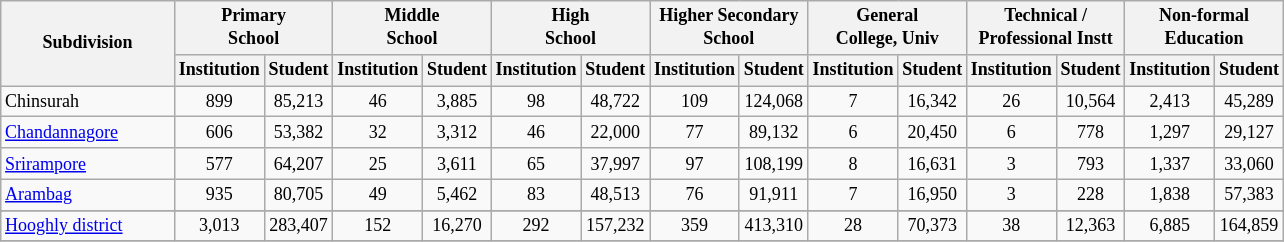<table class="wikitable" style="text-align:center;font-size: 9pt">
<tr>
<th width="110" rowspan="2">Subdivision</th>
<th colspan="2">Primary<br>School</th>
<th colspan="2">Middle<br>School</th>
<th colspan="2">High<br>School</th>
<th colspan="2">Higher Secondary<br>School</th>
<th colspan="2">General<br>College, Univ</th>
<th colspan="2">Technical /<br>Professional Instt</th>
<th colspan="2">Non-formal<br>Education</th>
</tr>
<tr>
<th width="30">Institution</th>
<th width="30">Student</th>
<th width="30">Institution</th>
<th width="30">Student</th>
<th width="30">Institution</th>
<th width="30">Student</th>
<th width="30">Institution</th>
<th width="30">Student</th>
<th width="30">Institution</th>
<th width="30">Student</th>
<th width="30">Institution</th>
<th width="30">Student</th>
<th width="30">Institution</th>
<th width="30">Student<br></th>
</tr>
<tr>
<td align=left>Chinsurah</td>
<td align="center">899</td>
<td align="center">85,213</td>
<td align="center">46</td>
<td align="center">3,885</td>
<td align="center">98</td>
<td align="center">48,722</td>
<td align="center">109</td>
<td align="center">124,068</td>
<td align="center">7</td>
<td align="center">16,342</td>
<td align="center">26</td>
<td align="center">10,564</td>
<td align="center">2,413</td>
<td align="center">45,289</td>
</tr>
<tr>
<td align=left><a href='#'>Chandannagore</a></td>
<td align="center">606</td>
<td align="center">53,382</td>
<td align="center">32</td>
<td align="center">3,312</td>
<td align="center">46</td>
<td align="center">22,000</td>
<td align="center">77</td>
<td align="center">89,132</td>
<td align="center">6</td>
<td align="center">20,450</td>
<td align="center">6</td>
<td align="center">778</td>
<td align="center">1,297</td>
<td align="center">29,127</td>
</tr>
<tr>
<td align=left><a href='#'>Srirampore</a></td>
<td align="center">577</td>
<td align="center">64,207</td>
<td align="center">25</td>
<td align="center">3,611</td>
<td align="center">65</td>
<td align="center">37,997</td>
<td align="center">97</td>
<td align="center">108,199</td>
<td align="center">8</td>
<td align="center">16,631</td>
<td align="center">3</td>
<td align="center">793</td>
<td align="center">1,337</td>
<td align="center">33,060</td>
</tr>
<tr>
<td align=left><a href='#'>Arambag</a></td>
<td align="center">935</td>
<td align="center">80,705</td>
<td align="center">49</td>
<td align="center">5,462</td>
<td align="center">83</td>
<td align="center">48,513</td>
<td align="center">76</td>
<td align="center">91,911</td>
<td align="center">7</td>
<td align="center">16,950</td>
<td align="center">3</td>
<td align="center">228</td>
<td align="center">1,838</td>
<td align="center">57,383</td>
</tr>
<tr>
</tr>
<tr>
<td align=left><a href='#'>Hooghly district</a></td>
<td align="center">3,013</td>
<td align="center">283,407</td>
<td align="center">152</td>
<td align="center">16,270</td>
<td align="center">292</td>
<td align="center">157,232</td>
<td align="center">359</td>
<td align="center">413,310</td>
<td align="center">28</td>
<td align="center">70,373</td>
<td align="center">38</td>
<td align="center">12,363</td>
<td align="center">6,885</td>
<td align="center">164,859</td>
</tr>
<tr>
</tr>
</table>
